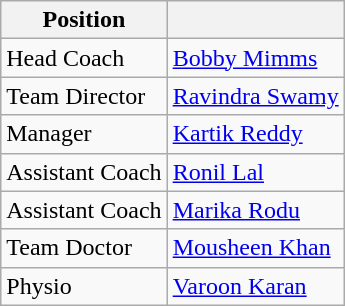<table class=wikitable>
<tr>
<th>Position</th>
<th></th>
</tr>
<tr>
<td>Head Coach</td>
<td> <a href='#'>Bobby Mimms</a></td>
</tr>
<tr>
<td>Team Director</td>
<td> <a href='#'>Ravindra Swamy</a></td>
</tr>
<tr>
<td>Manager</td>
<td> <a href='#'>Kartik Reddy</a></td>
</tr>
<tr>
<td>Assistant Coach</td>
<td> <a href='#'>Ronil Lal</a></td>
</tr>
<tr>
<td>Assistant Coach</td>
<td> <a href='#'>Marika Rodu</a></td>
</tr>
<tr>
<td>Team Doctor</td>
<td> <a href='#'>Mousheen Khan</a></td>
</tr>
<tr>
<td>Physio</td>
<td> <a href='#'>Varoon Karan</a></td>
</tr>
</table>
